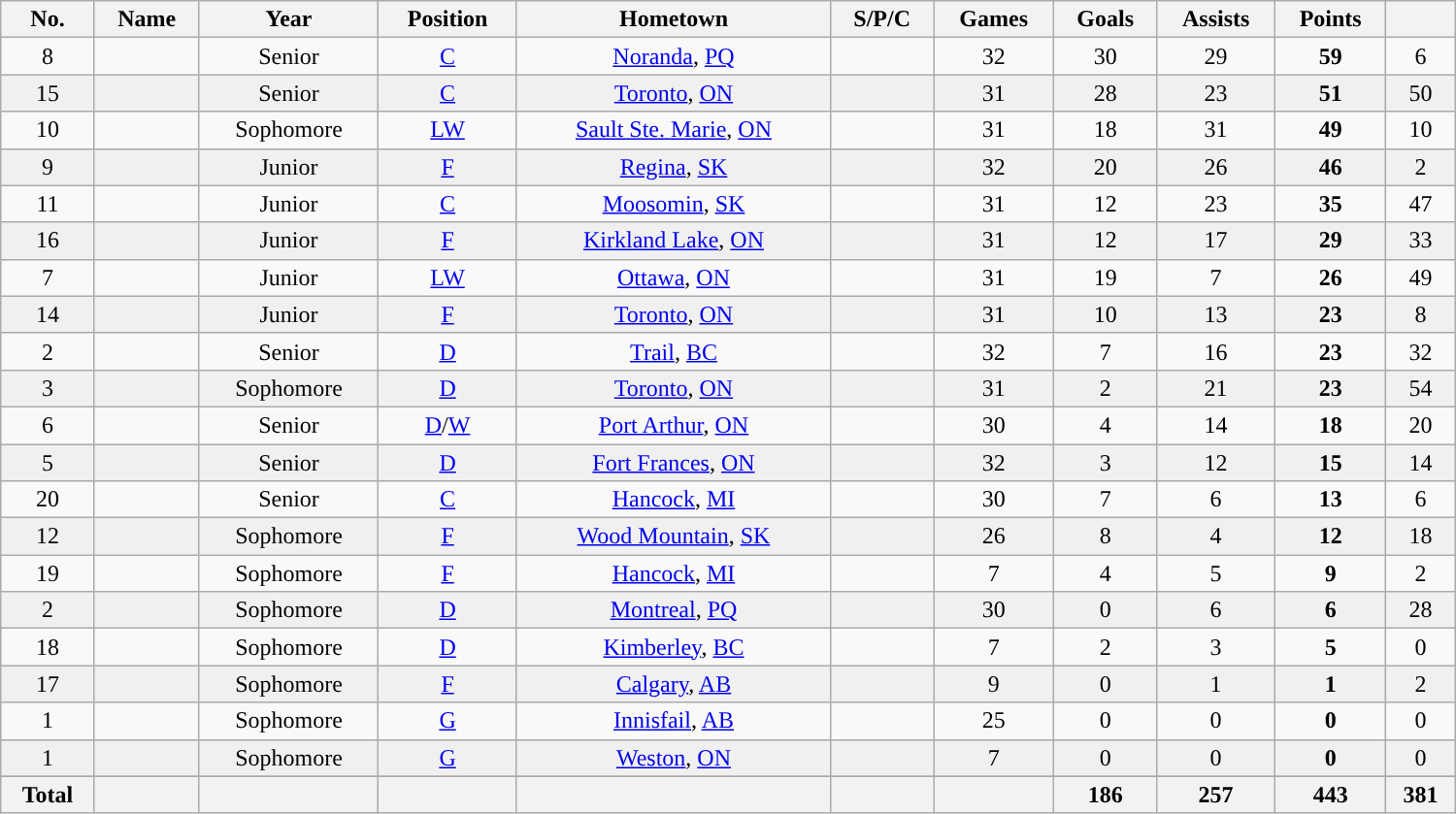<table class="wikitable sortable" width ="1000">
<tr align="center">
<th><strong>No.</strong></th>
<th><strong>Name</strong></th>
<th><strong>Year</strong></th>
<th><strong>Position</strong></th>
<th><strong>Hometown</strong></th>
<th><strong>S/P/C</strong></th>
<th><strong>Games</strong></th>
<th><strong>Goals</strong></th>
<th><strong>Assists</strong></th>
<th><strong>Points</strong></th>
<th><strong><a href='#'></a></strong></th>
</tr>
<tr align="center" bgcolor="">
<td>8</td>
<td></td>
<td>Senior</td>
<td><a href='#'>C</a></td>
<td><a href='#'>Noranda</a>, <a href='#'>PQ</a></td>
<td></td>
<td>32</td>
<td>30</td>
<td>29</td>
<td><strong>59</strong></td>
<td>6</td>
</tr>
<tr align="center" bgcolor="#f0f0f0">
<td>15</td>
<td></td>
<td>Senior</td>
<td><a href='#'>C</a></td>
<td><a href='#'>Toronto</a>, <a href='#'>ON</a></td>
<td></td>
<td>31</td>
<td>28</td>
<td>23</td>
<td><strong>51</strong></td>
<td>50</td>
</tr>
<tr align="center">
<td>10</td>
<td></td>
<td>Sophomore</td>
<td><a href='#'>LW</a></td>
<td><a href='#'>Sault Ste. Marie</a>, <a href='#'>ON</a></td>
<td></td>
<td>31</td>
<td>18</td>
<td>31</td>
<td><strong>49</strong></td>
<td>10</td>
</tr>
<tr align="center" bgcolor="#f0f0f0">
<td>9</td>
<td></td>
<td>Junior</td>
<td><a href='#'>F</a></td>
<td><a href='#'>Regina</a>, <a href='#'>SK</a></td>
<td></td>
<td>32</td>
<td>20</td>
<td>26</td>
<td><strong>46</strong></td>
<td>2</td>
</tr>
<tr align="center">
<td>11</td>
<td></td>
<td>Junior</td>
<td><a href='#'>C</a></td>
<td><a href='#'>Moosomin</a>, <a href='#'>SK</a></td>
<td></td>
<td>31</td>
<td>12</td>
<td>23</td>
<td><strong>35</strong></td>
<td>47</td>
</tr>
<tr align="center" bgcolor="#f0f0f0">
<td>16</td>
<td></td>
<td>Junior</td>
<td><a href='#'>F</a></td>
<td><a href='#'>Kirkland Lake</a>, <a href='#'>ON</a></td>
<td></td>
<td>31</td>
<td>12</td>
<td>17</td>
<td><strong>29</strong></td>
<td>33</td>
</tr>
<tr align="center">
<td>7</td>
<td></td>
<td>Junior</td>
<td><a href='#'>LW</a></td>
<td><a href='#'>Ottawa</a>, <a href='#'>ON</a></td>
<td></td>
<td>31</td>
<td>19</td>
<td>7</td>
<td><strong>26</strong></td>
<td>49</td>
</tr>
<tr align="center" bgcolor="#f0f0f0">
<td>14</td>
<td></td>
<td>Junior</td>
<td><a href='#'>F</a></td>
<td><a href='#'>Toronto</a>, <a href='#'>ON</a></td>
<td></td>
<td>31</td>
<td>10</td>
<td>13</td>
<td><strong>23</strong></td>
<td>8</td>
</tr>
<tr align="center">
<td>2</td>
<td></td>
<td>Senior</td>
<td><a href='#'>D</a></td>
<td><a href='#'>Trail</a>, <a href='#'>BC</a></td>
<td></td>
<td>32</td>
<td>7</td>
<td>16</td>
<td><strong>23</strong></td>
<td>32</td>
</tr>
<tr align="center" bgcolor="#f0f0f0">
<td>3</td>
<td></td>
<td>Sophomore</td>
<td><a href='#'>D</a></td>
<td><a href='#'>Toronto</a>, <a href='#'>ON</a></td>
<td></td>
<td>31</td>
<td>2</td>
<td>21</td>
<td><strong>23</strong></td>
<td>54</td>
</tr>
<tr align="center">
<td>6</td>
<td></td>
<td>Senior</td>
<td><a href='#'>D</a>/<a href='#'>W</a></td>
<td><a href='#'>Port Arthur</a>, <a href='#'>ON</a></td>
<td></td>
<td>30</td>
<td>4</td>
<td>14</td>
<td><strong>18</strong></td>
<td>20</td>
</tr>
<tr align="center" bgcolor="#f0f0f0">
<td>5</td>
<td></td>
<td>Senior</td>
<td><a href='#'>D</a></td>
<td><a href='#'>Fort Frances</a>, <a href='#'>ON</a></td>
<td></td>
<td>32</td>
<td>3</td>
<td>12</td>
<td><strong>15</strong></td>
<td>14</td>
</tr>
<tr align="center">
<td>20</td>
<td></td>
<td>Senior</td>
<td><a href='#'>C</a></td>
<td><a href='#'>Hancock</a>, <a href='#'>MI</a></td>
<td></td>
<td>30</td>
<td>7</td>
<td>6</td>
<td><strong>13</strong></td>
<td>6</td>
</tr>
<tr align="center" bgcolor="#f0f0f0">
<td>12</td>
<td></td>
<td>Sophomore</td>
<td><a href='#'>F</a></td>
<td><a href='#'>Wood Mountain</a>, <a href='#'>SK</a></td>
<td></td>
<td>26</td>
<td>8</td>
<td>4</td>
<td><strong>12</strong></td>
<td>18</td>
</tr>
<tr align="center">
<td>19</td>
<td></td>
<td>Sophomore</td>
<td><a href='#'>F</a></td>
<td><a href='#'>Hancock</a>, <a href='#'>MI</a></td>
<td></td>
<td>7</td>
<td>4</td>
<td>5</td>
<td><strong>9</strong></td>
<td>2</td>
</tr>
<tr align="center" bgcolor="#f0f0f0">
<td>2</td>
<td></td>
<td>Sophomore</td>
<td><a href='#'>D</a></td>
<td><a href='#'>Montreal</a>, <a href='#'>PQ</a></td>
<td></td>
<td>30</td>
<td>0</td>
<td>6</td>
<td><strong>6</strong></td>
<td>28</td>
</tr>
<tr align="center">
<td>18</td>
<td></td>
<td>Sophomore</td>
<td><a href='#'>D</a></td>
<td><a href='#'>Kimberley</a>, <a href='#'>BC</a></td>
<td></td>
<td>7</td>
<td>2</td>
<td>3</td>
<td><strong>5</strong></td>
<td>0</td>
</tr>
<tr align="center" bgcolor="#f0f0f0">
<td>17</td>
<td></td>
<td>Sophomore</td>
<td><a href='#'>F</a></td>
<td><a href='#'>Calgary</a>, <a href='#'>AB</a></td>
<td></td>
<td>9</td>
<td>0</td>
<td>1</td>
<td><strong>1</strong></td>
<td>2</td>
</tr>
<tr align="center">
<td>1</td>
<td></td>
<td>Sophomore</td>
<td><a href='#'>G</a></td>
<td><a href='#'>Innisfail</a>, <a href='#'>AB</a></td>
<td></td>
<td>25</td>
<td>0</td>
<td>0</td>
<td><strong>0</strong></td>
<td>0</td>
</tr>
<tr align="center" bgcolor="#f0f0f0">
<td>1</td>
<td></td>
<td>Sophomore</td>
<td><a href='#'>G</a></td>
<td><a href='#'>Weston</a>, <a href='#'>ON</a></td>
<td></td>
<td>7</td>
<td>0</td>
<td>0</td>
<td><strong>0</strong></td>
<td>0</td>
</tr>
<tr align="center">
</tr>
<tr>
<th>Total</th>
<th></th>
<th></th>
<th></th>
<th></th>
<th></th>
<th></th>
<th>186</th>
<th>257</th>
<th>443</th>
<th>381</th>
</tr>
</table>
